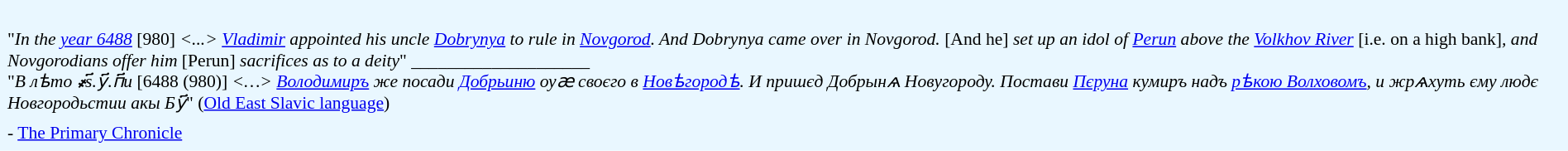<table class="toccolours" style="font-size: 90%; background:#E9F7FF; color:black;" cellspacing="5">
<tr>
<td style="text-align: left;"><br>"<em>In the <a href='#'>year 6488</a> </em>[980]<em> <...> <a href='#'>Vladimir</a> appointed his uncle <a href='#'>Dobrynya</a> to rule in <a href='#'>Novgorod</a>. And Dobrynya came over in Novgorod. </em>[And he]<em> set up an idol of <a href='#'>Perun</a> above the <a href='#'>Volkhov River</a> </em>[i.e. on a high bank]<em>, and Novgorodians offer him </em>[Perun]<em> sacrifices as to a deity</em>"

____________________<br>"<em>В лѣто ҂s҃.у҃.п҃и </em>[6488 (980)]<em> <…> <a href='#'>Володимиръ</a> же посади <a href='#'>Добрьиню</a> оуӕ своєго в <a href='#'>Новѣгородѣ</a>. И пришєд Добрынѧ Новугороду. Постави <a href='#'>Пєруна</a> кумиръ надъ <a href='#'>рѣкою Волховомъ</a>, и жрѧхуть єму людє Новгородьстии акы Бу҃</em>" (<a href='#'>Old East Slavic language</a>)
</td>
</tr>
<tr>
<td style="text-align: left;">- <a href='#'>The Primary Chronicle</a></td>
</tr>
</table>
